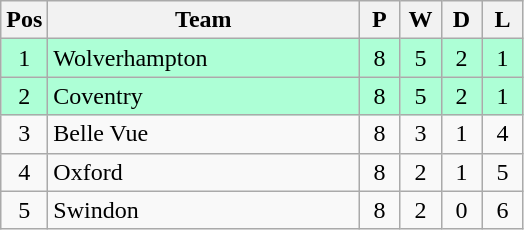<table class="wikitable" style="font-size: 100%">
<tr>
<th width=20>Pos</th>
<th width=200>Team</th>
<th width=20>P</th>
<th width=20>W</th>
<th width=20>D</th>
<th width=20>L</th>
</tr>
<tr align=center style="background: #ADFFD6;">
<td>1</td>
<td align="left">Wolverhampton</td>
<td>8</td>
<td>5</td>
<td>2</td>
<td>1</td>
</tr>
<tr align=center style="background: #ADFFD6;">
<td>2</td>
<td align="left">Coventry</td>
<td>8</td>
<td>5</td>
<td>2</td>
<td>1</td>
</tr>
<tr align=center>
<td>3</td>
<td align="left">Belle Vue</td>
<td>8</td>
<td>3</td>
<td>1</td>
<td>4</td>
</tr>
<tr align=center>
<td>4</td>
<td align="left">Oxford</td>
<td>8</td>
<td>2</td>
<td>1</td>
<td>5</td>
</tr>
<tr align=center>
<td>5</td>
<td align="left">Swindon</td>
<td>8</td>
<td>2</td>
<td>0</td>
<td>6</td>
</tr>
</table>
